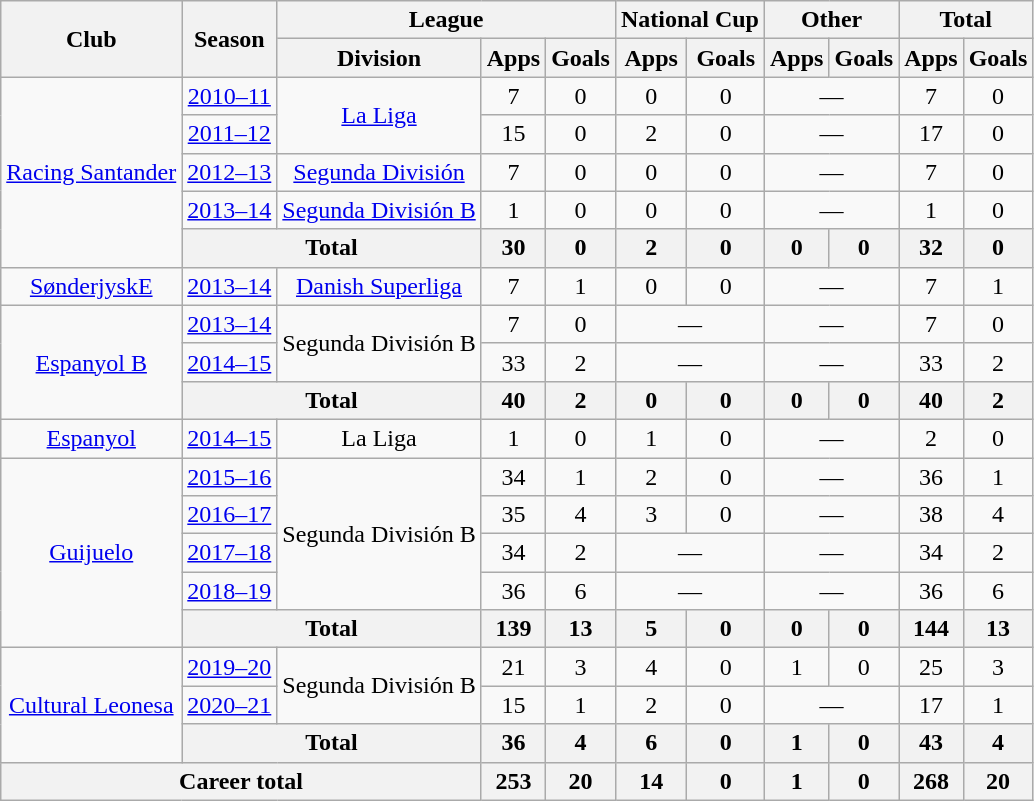<table class="wikitable" style="text-align:center">
<tr>
<th rowspan="2">Club</th>
<th rowspan="2">Season</th>
<th colspan="3">League</th>
<th colspan="2">National Cup</th>
<th colspan="2">Other</th>
<th colspan="2">Total</th>
</tr>
<tr>
<th>Division</th>
<th>Apps</th>
<th>Goals</th>
<th>Apps</th>
<th>Goals</th>
<th>Apps</th>
<th>Goals</th>
<th>Apps</th>
<th>Goals</th>
</tr>
<tr>
<td rowspan="5"><a href='#'>Racing Santander</a></td>
<td><a href='#'>2010–11</a></td>
<td rowspan="2"><a href='#'>La Liga</a></td>
<td>7</td>
<td>0</td>
<td>0</td>
<td>0</td>
<td colspan="2">—</td>
<td>7</td>
<td>0</td>
</tr>
<tr>
<td><a href='#'>2011–12</a></td>
<td>15</td>
<td>0</td>
<td>2</td>
<td>0</td>
<td colspan="2">—</td>
<td>17</td>
<td>0</td>
</tr>
<tr>
<td><a href='#'>2012–13</a></td>
<td><a href='#'>Segunda División</a></td>
<td>7</td>
<td>0</td>
<td>0</td>
<td>0</td>
<td colspan="2">—</td>
<td>7</td>
<td>0</td>
</tr>
<tr>
<td><a href='#'>2013–14</a></td>
<td><a href='#'>Segunda División B</a></td>
<td>1</td>
<td>0</td>
<td>0</td>
<td>0</td>
<td colspan="2">—</td>
<td>1</td>
<td>0</td>
</tr>
<tr>
<th colspan="2">Total</th>
<th>30</th>
<th>0</th>
<th>2</th>
<th>0</th>
<th>0</th>
<th>0</th>
<th>32</th>
<th>0</th>
</tr>
<tr>
<td><a href='#'>SønderjyskE</a></td>
<td><a href='#'>2013–14</a></td>
<td><a href='#'>Danish Superliga</a></td>
<td>7</td>
<td>1</td>
<td>0</td>
<td>0</td>
<td colspan="2">—</td>
<td>7</td>
<td>1</td>
</tr>
<tr>
<td rowspan="3"><a href='#'>Espanyol B</a></td>
<td><a href='#'>2013–14</a></td>
<td rowspan="2">Segunda División B</td>
<td>7</td>
<td>0</td>
<td colspan="2">—</td>
<td colspan="2">—</td>
<td>7</td>
<td>0</td>
</tr>
<tr>
<td><a href='#'>2014–15</a></td>
<td>33</td>
<td>2</td>
<td colspan="2">—</td>
<td colspan="2">—</td>
<td>33</td>
<td>2</td>
</tr>
<tr>
<th colspan="2">Total</th>
<th>40</th>
<th>2</th>
<th>0</th>
<th>0</th>
<th>0</th>
<th>0</th>
<th>40</th>
<th>2</th>
</tr>
<tr>
<td><a href='#'>Espanyol</a></td>
<td><a href='#'>2014–15</a></td>
<td>La Liga</td>
<td>1</td>
<td>0</td>
<td>1</td>
<td>0</td>
<td colspan="2">—</td>
<td>2</td>
<td>0</td>
</tr>
<tr>
<td rowspan="5"><a href='#'>Guijuelo</a></td>
<td><a href='#'>2015–16</a></td>
<td rowspan="4">Segunda División B</td>
<td>34</td>
<td>1</td>
<td>2</td>
<td>0</td>
<td colspan="2">—</td>
<td>36</td>
<td>1</td>
</tr>
<tr>
<td><a href='#'>2016–17</a></td>
<td>35</td>
<td>4</td>
<td>3</td>
<td>0</td>
<td colspan="2">—</td>
<td>38</td>
<td>4</td>
</tr>
<tr>
<td><a href='#'>2017–18</a></td>
<td>34</td>
<td>2</td>
<td colspan="2">—</td>
<td colspan="2">—</td>
<td>34</td>
<td>2</td>
</tr>
<tr>
<td><a href='#'>2018–19</a></td>
<td>36</td>
<td>6</td>
<td colspan="2">—</td>
<td colspan="2">—</td>
<td>36</td>
<td>6</td>
</tr>
<tr>
<th colspan="2">Total</th>
<th>139</th>
<th>13</th>
<th>5</th>
<th>0</th>
<th>0</th>
<th>0</th>
<th>144</th>
<th>13</th>
</tr>
<tr>
<td rowspan="3"><a href='#'>Cultural Leonesa</a></td>
<td><a href='#'>2019–20</a></td>
<td rowspan="2">Segunda División B</td>
<td>21</td>
<td>3</td>
<td>4</td>
<td>0</td>
<td>1</td>
<td>0</td>
<td>25</td>
<td>3</td>
</tr>
<tr>
<td><a href='#'>2020–21</a></td>
<td>15</td>
<td>1</td>
<td>2</td>
<td>0</td>
<td colspan="2">—</td>
<td>17</td>
<td>1</td>
</tr>
<tr>
<th colspan="2">Total</th>
<th>36</th>
<th>4</th>
<th>6</th>
<th>0</th>
<th>1</th>
<th>0</th>
<th>43</th>
<th>4</th>
</tr>
<tr>
<th colspan="3">Career total</th>
<th>253</th>
<th>20</th>
<th>14</th>
<th>0</th>
<th>1</th>
<th>0</th>
<th>268</th>
<th>20</th>
</tr>
</table>
